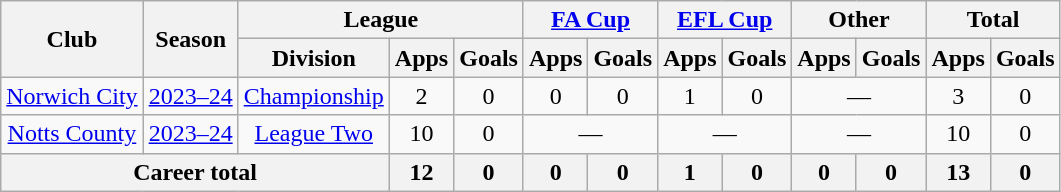<table class="wikitable" style="text-align:center">
<tr>
<th rowspan="2">Club</th>
<th rowspan="2">Season</th>
<th colspan="3">League</th>
<th colspan="2"><a href='#'>FA Cup</a></th>
<th colspan="2"><a href='#'>EFL Cup</a></th>
<th colspan="2">Other</th>
<th colspan="2">Total</th>
</tr>
<tr>
<th>Division</th>
<th>Apps</th>
<th>Goals</th>
<th>Apps</th>
<th>Goals</th>
<th>Apps</th>
<th>Goals</th>
<th>Apps</th>
<th>Goals</th>
<th>Apps</th>
<th>Goals</th>
</tr>
<tr>
<td><a href='#'>Norwich City</a></td>
<td><a href='#'>2023–24</a></td>
<td><a href='#'>Championship</a></td>
<td>2</td>
<td>0</td>
<td>0</td>
<td>0</td>
<td>1</td>
<td>0</td>
<td colspan="2">—</td>
<td>3</td>
<td>0</td>
</tr>
<tr>
<td><a href='#'>Notts County</a></td>
<td><a href='#'>2023–24</a></td>
<td><a href='#'>League Two</a></td>
<td>10</td>
<td>0</td>
<td colspan="2">—</td>
<td colspan="2">—</td>
<td colspan="2">—</td>
<td>10</td>
<td>0</td>
</tr>
<tr>
<th colspan="3">Career total</th>
<th>12</th>
<th>0</th>
<th>0</th>
<th>0</th>
<th>1</th>
<th>0</th>
<th>0</th>
<th>0</th>
<th>13</th>
<th>0</th>
</tr>
</table>
